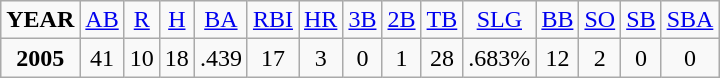<table class="wikitable">
<tr align=center>
<td><strong>YEAR</strong></td>
<td><a href='#'>AB</a></td>
<td><a href='#'>R</a></td>
<td><a href='#'>H</a></td>
<td><a href='#'>BA</a></td>
<td><a href='#'>RBI</a></td>
<td><a href='#'>HR</a></td>
<td><a href='#'>3B</a></td>
<td><a href='#'>2B</a></td>
<td><a href='#'>TB</a></td>
<td><a href='#'>SLG</a></td>
<td><a href='#'>BB</a></td>
<td><a href='#'>SO</a></td>
<td><a href='#'>SB</a></td>
<td><a href='#'>SBA</a></td>
</tr>
<tr align=center>
<td><strong>2005</strong></td>
<td>41</td>
<td>10</td>
<td>18</td>
<td>.439</td>
<td>17</td>
<td>3</td>
<td>0</td>
<td>1</td>
<td>28</td>
<td>.683%</td>
<td>12</td>
<td>2</td>
<td>0</td>
<td>0</td>
</tr>
</table>
